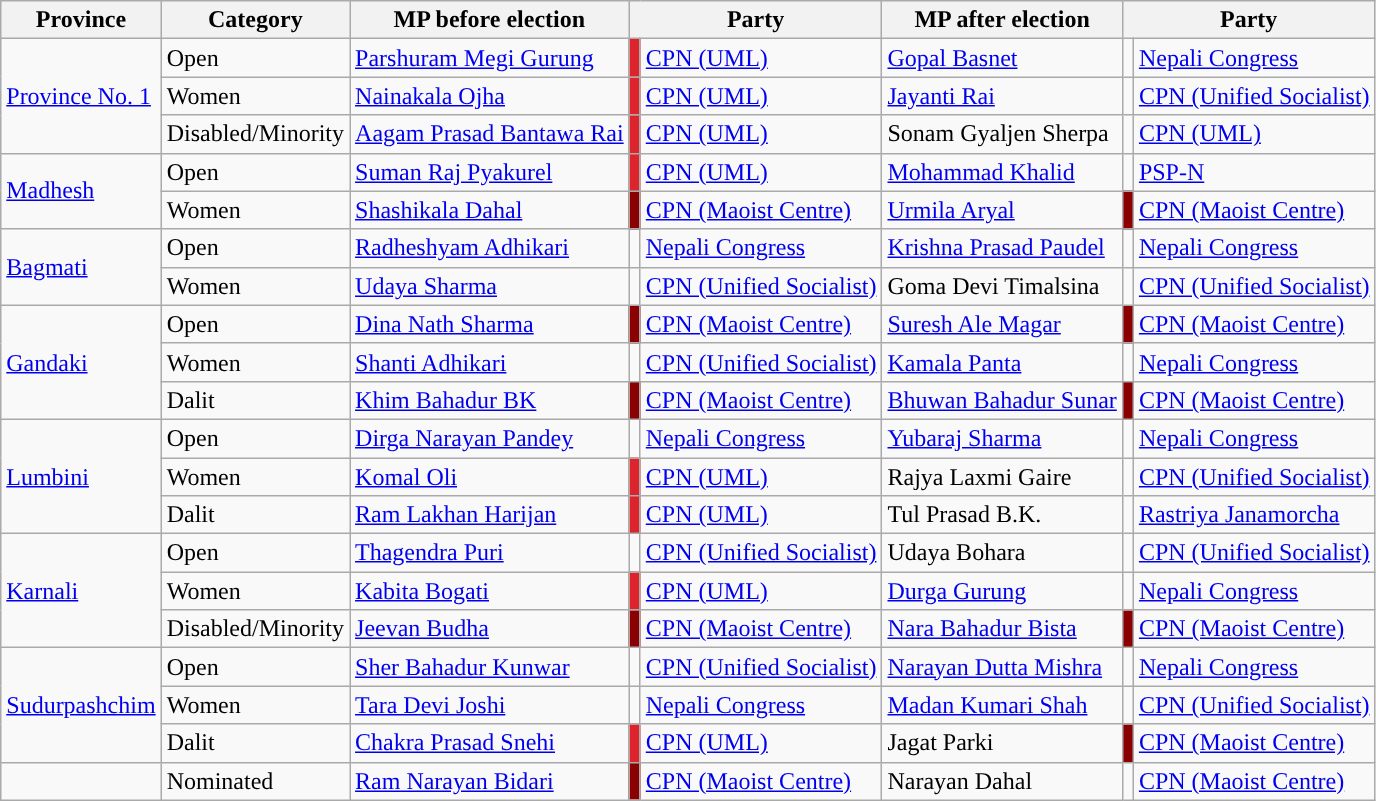<table class="wikitable sortable">
<tr>
<th>Province</th>
<th>Category</th>
<th>MP before election</th>
<th colspan="2" columnspan="2">Party</th>
<th>MP after election</th>
<th colspan="2" columnspan="2">Party</th>
</tr>
<tr>
<td rowspan="3"><a href='#'>Province No. 1</a></td>
<td>Open</td>
<td><a href='#'>Parshuram Megi Gurung</a></td>
<td style="background:#DD232C;"></td>
<td><a href='#'>CPN (UML)</a></td>
<td><a href='#'>Gopal Basnet</a></td>
<td></td>
<td><a href='#'>Nepali Congress</a></td>
</tr>
<tr>
<td>Women</td>
<td><a href='#'>Nainakala Ojha</a></td>
<td style="background:#DD232C;"></td>
<td><a href='#'>CPN (UML)</a></td>
<td><a href='#'>Jayanti Rai</a></td>
<td style="color:inherit;background:"></td>
<td><a href='#'>CPN (Unified Socialist)</a></td>
</tr>
<tr>
<td>Disabled/Minority</td>
<td><a href='#'>Aagam Prasad Bantawa Rai</a></td>
<td style="background:#DD232C;"></td>
<td><a href='#'>CPN (UML)</a></td>
<td>Sonam Gyaljen Sherpa</td>
<td></td>
<td><a href='#'>CPN (UML)</a></td>
</tr>
<tr>
<td rowspan="2"><a href='#'>Madhesh</a></td>
<td>Open</td>
<td><a href='#'>Suman Raj Pyakurel</a></td>
<td style="background:#DD232C;"></td>
<td><a href='#'>CPN (UML)</a></td>
<td><a href='#'>Mohammad Khalid</a></td>
<td style="color:inherit;background:"></td>
<td><a href='#'>PSP-N</a></td>
</tr>
<tr>
<td>Women</td>
<td><a href='#'>Shashikala Dahal</a></td>
<td bgcolor="8B0000"></td>
<td><a href='#'>CPN (Maoist Centre)</a></td>
<td><a href='#'>Urmila Aryal</a></td>
<td bgcolor="8B0000"></td>
<td><a href='#'>CPN (Maoist Centre)</a></td>
</tr>
<tr>
<td rowspan="2"><a href='#'>Bagmati</a></td>
<td>Open</td>
<td><a href='#'>Radheshyam Adhikari</a></td>
<td></td>
<td><a href='#'>Nepali Congress</a></td>
<td><a href='#'>Krishna Prasad Paudel</a></td>
<td></td>
<td><a href='#'>Nepali Congress</a></td>
</tr>
<tr>
<td>Women</td>
<td><a href='#'>Udaya Sharma</a></td>
<td style="color:inherit;background:"></td>
<td><a href='#'>CPN (Unified Socialist)</a></td>
<td>Goma Devi Timalsina</td>
<td style="color:inherit;background:"></td>
<td><a href='#'>CPN (Unified Socialist)</a></td>
</tr>
<tr>
<td rowspan="3"><a href='#'>Gandaki</a></td>
<td>Open</td>
<td><a href='#'>Dina Nath Sharma</a></td>
<td bgcolor="8B0000"></td>
<td><a href='#'>CPN (Maoist Centre)</a></td>
<td><a href='#'>Suresh Ale Magar</a></td>
<td bgcolor="8B0000"></td>
<td><a href='#'>CPN (Maoist Centre)</a></td>
</tr>
<tr>
<td>Women</td>
<td><a href='#'>Shanti Adhikari</a></td>
<td style="color:inherit;background:"></td>
<td><a href='#'>CPN (Unified Socialist)</a></td>
<td><a href='#'>Kamala Panta</a></td>
<td></td>
<td><a href='#'>Nepali Congress</a></td>
</tr>
<tr>
<td>Dalit</td>
<td><a href='#'>Khim Bahadur BK</a></td>
<td bgcolor="8B0000"></td>
<td><a href='#'>CPN (Maoist Centre)</a></td>
<td><a href='#'>Bhuwan Bahadur Sunar</a></td>
<td bgcolor="8B0000"></td>
<td><a href='#'>CPN (Maoist Centre)</a></td>
</tr>
<tr>
<td rowspan="3"><a href='#'>Lumbini</a></td>
<td>Open</td>
<td><a href='#'>Dirga Narayan Pandey</a></td>
<td></td>
<td><a href='#'>Nepali Congress</a></td>
<td><a href='#'>Yubaraj Sharma</a></td>
<td></td>
<td><a href='#'>Nepali Congress</a></td>
</tr>
<tr>
<td>Women</td>
<td><a href='#'>Komal Oli</a></td>
<td style="background:#DD232C;"></td>
<td><a href='#'>CPN (UML)</a></td>
<td>Rajya Laxmi Gaire</td>
<td style="color:inherit;background:"></td>
<td><a href='#'>CPN (Unified Socialist)</a></td>
</tr>
<tr>
<td>Dalit</td>
<td><a href='#'>Ram Lakhan Harijan</a></td>
<td style="background:#DD232C;"></td>
<td><a href='#'>CPN (UML)</a></td>
<td>Tul Prasad B.K.</td>
<td style="color:inherit;background:"></td>
<td><a href='#'>Rastriya Janamorcha</a></td>
</tr>
<tr>
<td rowspan="3"><a href='#'>Karnali</a></td>
<td>Open</td>
<td><a href='#'>Thagendra Puri</a></td>
<td style="color:inherit;background:"></td>
<td><a href='#'>CPN (Unified Socialist)</a></td>
<td>Udaya Bohara</td>
<td style="color:inherit;background:"></td>
<td><a href='#'>CPN (Unified Socialist)</a></td>
</tr>
<tr>
<td>Women</td>
<td><a href='#'>Kabita Bogati</a></td>
<td style="background:#DD232C;"></td>
<td><a href='#'>CPN (UML)</a></td>
<td><a href='#'>Durga Gurung</a></td>
<td></td>
<td><a href='#'>Nepali Congress</a></td>
</tr>
<tr>
<td>Disabled/Minority</td>
<td><a href='#'>Jeevan Budha</a></td>
<td bgcolor="8B0000"></td>
<td><a href='#'>CPN (Maoist Centre)</a></td>
<td><a href='#'>Nara Bahadur Bista</a></td>
<td bgcolor="8B0000"></td>
<td><a href='#'>CPN (Maoist Centre)</a></td>
</tr>
<tr>
<td rowspan="3"><a href='#'>Sudurpashchim</a></td>
<td>Open</td>
<td><a href='#'>Sher Bahadur Kunwar</a></td>
<td style="color:inherit;background:"></td>
<td><a href='#'>CPN (Unified Socialist)</a></td>
<td><a href='#'>Narayan Dutta Mishra</a></td>
<td></td>
<td><a href='#'>Nepali Congress</a></td>
</tr>
<tr>
<td>Women</td>
<td><a href='#'>Tara Devi Joshi</a></td>
<td></td>
<td><a href='#'>Nepali Congress</a></td>
<td><a href='#'>Madan Kumari  Shah</a></td>
<td style="color:inherit;background:"></td>
<td><a href='#'>CPN (Unified Socialist)</a></td>
</tr>
<tr>
<td>Dalit</td>
<td><a href='#'>Chakra Prasad Snehi</a></td>
<td style="background:#DD232C;"></td>
<td><a href='#'>CPN (UML)</a></td>
<td>Jagat Parki</td>
<td bgcolor="8B0000"></td>
<td><a href='#'>CPN (Maoist Centre)</a></td>
</tr>
<tr>
<td></td>
<td>Nominated</td>
<td><a href='#'>Ram Narayan Bidari</a></td>
<td bgcolor="8B0000"></td>
<td><a href='#'>CPN (Maoist Centre)</a></td>
<td>Narayan Dahal</td>
<td></td>
<td><a href='#'>CPN (Maoist Centre)</a></td>
</tr>
</table>
